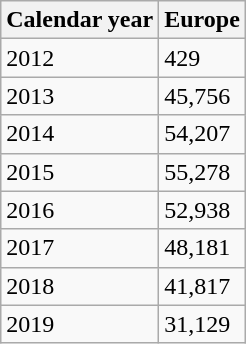<table class="wikitable">
<tr>
<th>Calendar year</th>
<th>Europe</th>
</tr>
<tr>
<td>2012</td>
<td>429</td>
</tr>
<tr>
<td>2013</td>
<td>45,756</td>
</tr>
<tr>
<td>2014</td>
<td>54,207</td>
</tr>
<tr>
<td>2015</td>
<td>55,278</td>
</tr>
<tr>
<td>2016</td>
<td>52,938</td>
</tr>
<tr>
<td>2017</td>
<td>48,181</td>
</tr>
<tr>
<td>2018</td>
<td>41,817</td>
</tr>
<tr>
<td>2019</td>
<td>31,129</td>
</tr>
</table>
